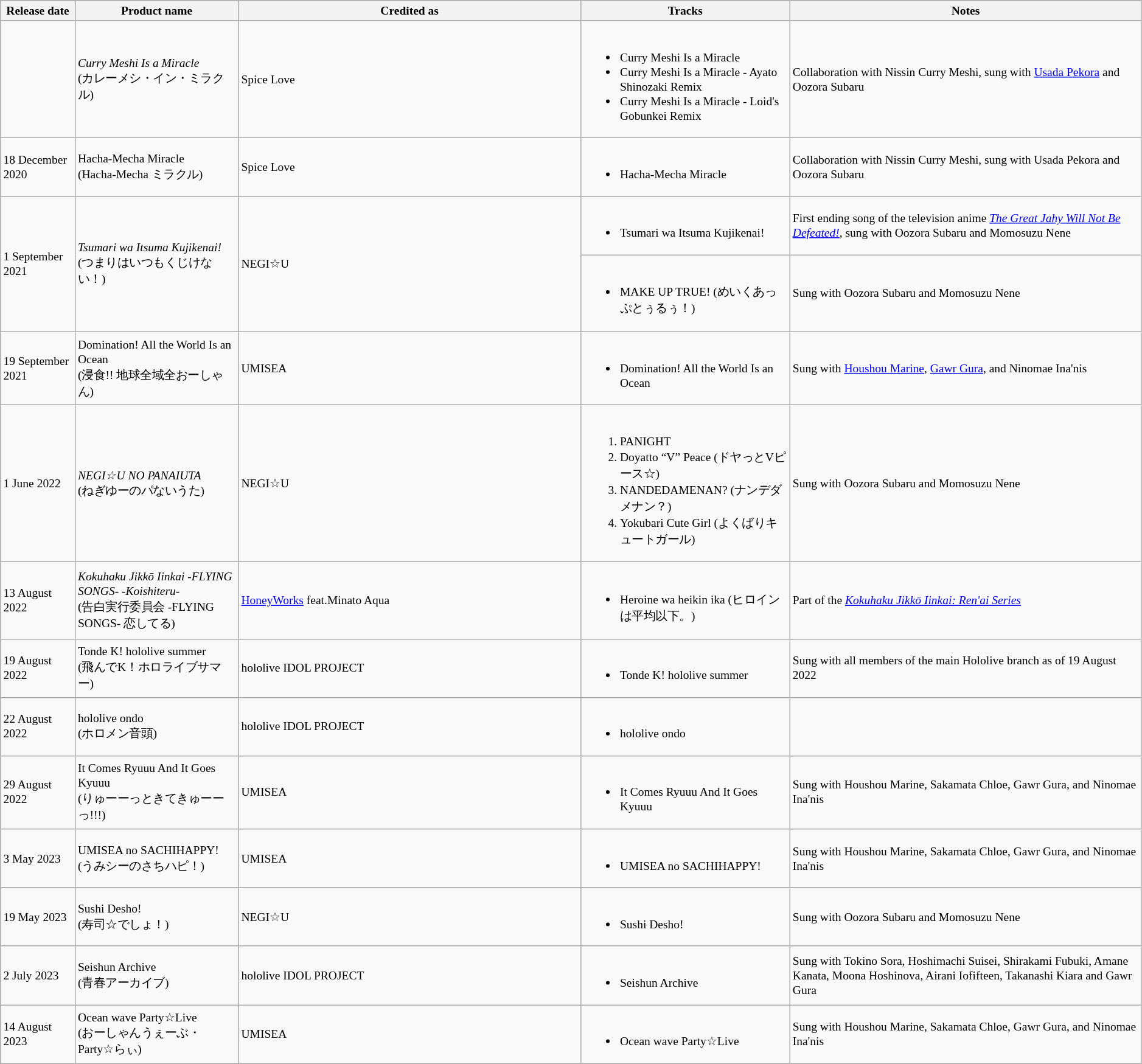<table class="wikitable" style="font-size:small">
<tr>
<th>Release date</th>
<th>Product name</th>
<th style="width:30%;">Credited as</th>
<th>Tracks</th>
<th>Notes</th>
</tr>
<tr>
<td></td>
<td><em>Curry Meshi Is a Miracle</em><br>(カレーメシ・イン・ミラクル)</td>
<td>Spice Love</td>
<td><br><ul><li>Curry Meshi Is a Miracle</li><li>Curry Meshi Is a Miracle - Ayato Shinozaki Remix</li><li>Curry Meshi Is a Miracle - Loid's Gobunkei Remix</li></ul></td>
<td>Collaboration with Nissin Curry Meshi, sung with <a href='#'>Usada Pekora</a> and Oozora Subaru</td>
</tr>
<tr>
<td>18 December 2020</td>
<td>Hacha-Mecha Miracle<br>(Hacha-Mecha ミラクル)</td>
<td>Spice Love</td>
<td><br><ul><li>Hacha-Mecha Miracle</li></ul></td>
<td>Collaboration with Nissin Curry Meshi, sung with Usada Pekora and Oozora Subaru</td>
</tr>
<tr>
<td rowspan="2">1 September 2021</td>
<td rowspan="2"><em>Tsumari wa Itsuma Kujikenai!</em><br>(つまりはいつもくじけない！)</td>
<td rowspan="2">NEGI☆U</td>
<td><br><ul><li>Tsumari wa Itsuma Kujikenai!</li></ul></td>
<td>First ending song of the television anime <em><a href='#'>The Great Jahy Will Not Be Defeated!</a>,</em> sung with Oozora Subaru and Momosuzu Nene</td>
</tr>
<tr>
<td><br><ul><li>MAKE UP TRUE!  (めいくあっぷとぅるぅ！)</li></ul></td>
<td>Sung with Oozora Subaru and Momosuzu Nene</td>
</tr>
<tr>
<td>19 September 2021</td>
<td>Domination! All the World Is an Ocean<br>(浸食!! 地球全域全おーしゃん)</td>
<td>UMISEA</td>
<td><br><ul><li>Domination! All the World Is an Ocean</li></ul></td>
<td>Sung with <a href='#'>Houshou Marine</a>, <a href='#'>Gawr Gura</a>, and Ninomae Ina'nis</td>
</tr>
<tr>
<td>1 June 2022</td>
<td><em>NEGI☆U NO PANAIUTA</em><br>(ねぎゆーのパないうた)</td>
<td>NEGI☆U</td>
<td><br><ol><li>PANIGHT</li><li>Doyatto “V” Peace (ドヤっとVピース☆)</li><li>NANDEDAMENAN? (ナンデダメナン？)</li><li>Yokubari Cute Girl (よくばりキュートガール)</li></ol></td>
<td>Sung with Oozora Subaru and Momosuzu Nene</td>
</tr>
<tr>
<td>13 August 2022</td>
<td><em>Kokuhaku Jikkō Iinkai -FLYING SONGS- -Koishiteru-</em><br>(告白実行委員会 -FLYING SONGS- 恋してる)</td>
<td><a href='#'>HoneyWorks</a> feat.Minato Aqua</td>
<td><br><ul><li>Heroine wa heikin ika  (ヒロインは平均以下。)</li></ul></td>
<td>Part of the <em><a href='#'>Kokuhaku Jikkō Iinkai: Ren'ai Series</a></em></td>
</tr>
<tr>
<td>19 August 2022</td>
<td>Tonde K! hololive summer<br>(飛んでK！ホロライブサマー)</td>
<td>hololive IDOL PROJECT</td>
<td><br><ul><li>Tonde K! hololive summer</li></ul></td>
<td>Sung with all members of the main Hololive branch as of 19 August 2022</td>
</tr>
<tr>
<td>22 August 2022</td>
<td>hololive ondo<br>(ホロメン音頭)</td>
<td>hololive IDOL PROJECT</td>
<td><br><ul><li>hololive ondo</li></ul></td>
<td></td>
</tr>
<tr>
<td>29 August 2022</td>
<td>It Comes Ryuuu And It Goes Kyuuu<br>(りゅーーっときてきゅーーっ!!!)</td>
<td>UMISEA</td>
<td><br><ul><li>It Comes Ryuuu And It Goes Kyuuu</li></ul></td>
<td>Sung with Houshou Marine, Sakamata Chloe, Gawr Gura, and Ninomae Ina'nis</td>
</tr>
<tr>
<td>3 May 2023</td>
<td>UMISEA no SACHIHAPPY!<br>(うみシーのさちハピ！)</td>
<td>UMISEA</td>
<td><br><ul><li>UMISEA no SACHIHAPPY!</li></ul></td>
<td>Sung with Houshou Marine, Sakamata Chloe, Gawr Gura, and Ninomae Ina'nis</td>
</tr>
<tr>
<td>19 May 2023</td>
<td>Sushi Desho!<br>(寿司☆でしょ！)</td>
<td>NEGI☆U</td>
<td><br><ul><li>Sushi Desho!</li></ul></td>
<td>Sung with Oozora Subaru and Momosuzu Nene</td>
</tr>
<tr>
<td>2 July 2023</td>
<td>Seishun Archive<br>(青春アーカイブ)</td>
<td>hololive IDOL PROJECT</td>
<td><br><ul><li>Seishun Archive</li></ul></td>
<td>Sung with Tokino Sora, Hoshimachi Suisei, Shirakami Fubuki, Amane Kanata, Moona Hoshinova, Airani Iofifteen, Takanashi Kiara and Gawr Gura</td>
</tr>
<tr>
<td>14 August 2023</td>
<td>Ocean wave Party☆Live<br>(おーしゃんうぇーぶ・Party☆らぃ)</td>
<td>UMISEA</td>
<td><br><ul><li>Ocean wave Party☆Live</li></ul></td>
<td>Sung with Houshou Marine, Sakamata Chloe, Gawr Gura, and Ninomae Ina'nis</td>
</tr>
</table>
